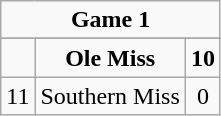<table class="wikitable">
<tr style="text-align:center;">
<td colspan="3"><strong>Game 1</strong></td>
</tr>
<tr style="text-align:center;">
</tr>
<tr style="text-align:center;">
<td></td>
<td><strong>Ole Miss</strong></td>
<td><strong>10</strong></td>
</tr>
<tr style="text-align:center;">
<td>11</td>
<td>Southern Miss</td>
<td>0</td>
</tr>
</table>
